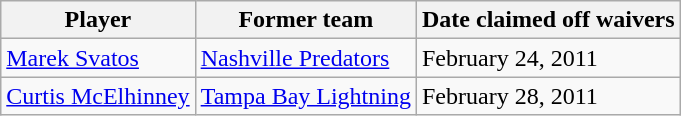<table class="wikitable">
<tr>
<th>Player</th>
<th>Former team</th>
<th>Date claimed off waivers</th>
</tr>
<tr>
<td><a href='#'>Marek Svatos</a></td>
<td><a href='#'>Nashville Predators</a></td>
<td>February 24, 2011</td>
</tr>
<tr>
<td><a href='#'>Curtis McElhinney</a></td>
<td><a href='#'>Tampa Bay Lightning</a></td>
<td>February 28, 2011</td>
</tr>
</table>
